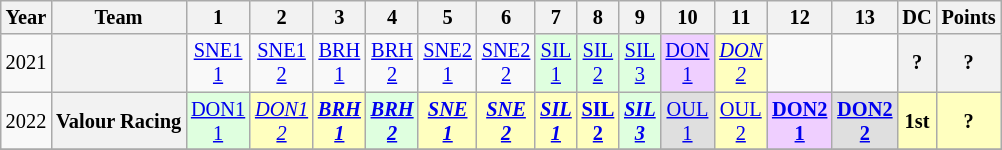<table class="wikitable" style="text-align:center; font-size:85%">
<tr>
<th>Year</th>
<th>Team</th>
<th>1</th>
<th>2</th>
<th>3</th>
<th>4</th>
<th>5</th>
<th>6</th>
<th>7</th>
<th>8</th>
<th>9</th>
<th>10</th>
<th>11</th>
<th>12</th>
<th>13</th>
<th>DC</th>
<th>Points</th>
</tr>
<tr>
<td>2021</td>
<th></th>
<td><a href='#'>SNE1<br>1</a></td>
<td><a href='#'>SNE1<br>2</a></td>
<td><a href='#'>BRH<br>1</a></td>
<td><a href='#'>BRH<br>2</a></td>
<td><a href='#'>SNE2<br>1</a></td>
<td><a href='#'>SNE2<br>2</a></td>
<td style="background:#DFFFDF;"><a href='#'>SIL<br>1</a><br></td>
<td style="background:#DFFFDF;"><a href='#'>SIL<br>2</a><br></td>
<td style="background:#DFFFDF;"><a href='#'>SIL<br>3</a><br></td>
<td style="background:#EFCFFF;"><a href='#'>DON<br>1</a><br></td>
<td style="background:#FFFFBF;"><em><a href='#'>DON<br>2</a><br></em></td>
<td></td>
<td></td>
<th>?</th>
<th>?</th>
</tr>
<tr>
<td>2022</td>
<th nowrap>Valour Racing</th>
<td style="background:#DFFFDF;"><a href='#'>DON1<br>1</a><br></td>
<td style="background:#FFFFBF;"><em><a href='#'>DON1<br>2</a><br></em></td>
<td style="background:#FFFFBF;"><strong><em><a href='#'>BRH<br>1</a><br></em></strong></td>
<td style="background:#DFFFDF;"><strong><em><a href='#'>BRH<br>2</a><br></em></strong></td>
<td style="background:#FFFFBF;"><strong><em><a href='#'>SNE<br>1</a><br></em></strong></td>
<td style="background:#FFFFBF;"><strong><em><a href='#'>SNE<br>2</a><br></em></strong></td>
<td style="background:#FFFFBF;"><strong><em><a href='#'>SIL<br>1</a><br></em></strong></td>
<td style="background:#FFFFBF;"><strong><a href='#'>SIL<br>2</a><br></strong></td>
<td style="background:#DFFFDF;"><strong><em><a href='#'>SIL<br>3</a><br></em></strong></td>
<td style="background:#DFDFDF;"><a href='#'>OUL<br>1</a><br></td>
<td style="background:#FFFFBF;"><a href='#'>OUL<br>2</a><br></td>
<td style="background:#EFCFFF;"><strong><a href='#'>DON2<br>1</a><br></strong></td>
<td style="background:#DFDFDF;"><strong><a href='#'>DON2<br>2</a><br></strong></td>
<th style="background:#FFFFBF;">1st</th>
<th style="background:#FFFFBF;">?</th>
</tr>
<tr>
</tr>
</table>
